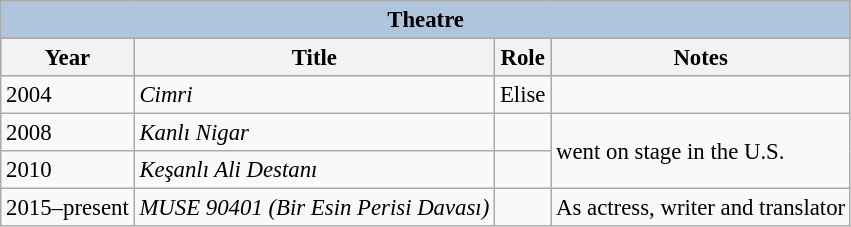<table class="wikitable plainrowheaders sortable" style="margin-right: 0; font-size: 95%;">
<tr bgcolor="#CCCCCC" align="center">
<th colspan="4" style="background: LightSteelBlue;">Theatre</th>
</tr>
<tr bgcolor="#CCCCCC" align="center">
<th>Year</th>
<th>Title</th>
<th>Role</th>
<th>Notes</th>
</tr>
<tr>
<td>2004</td>
<td><em>Cimri</em></td>
<td>Elise</td>
<td></td>
</tr>
<tr>
<td>2008</td>
<td><em>Kanlı Nigar</em></td>
<td></td>
<td rowspan="2">went on stage in the U.S.</td>
</tr>
<tr>
<td>2010</td>
<td><em>Keşanlı Ali Destanı</em></td>
<td></td>
</tr>
<tr>
<td>2015–present</td>
<td><em>MUSE 90401 (Bir Esin Perisi Davası)</em></td>
<td></td>
<td>As actress, writer and translator</td>
</tr>
</table>
